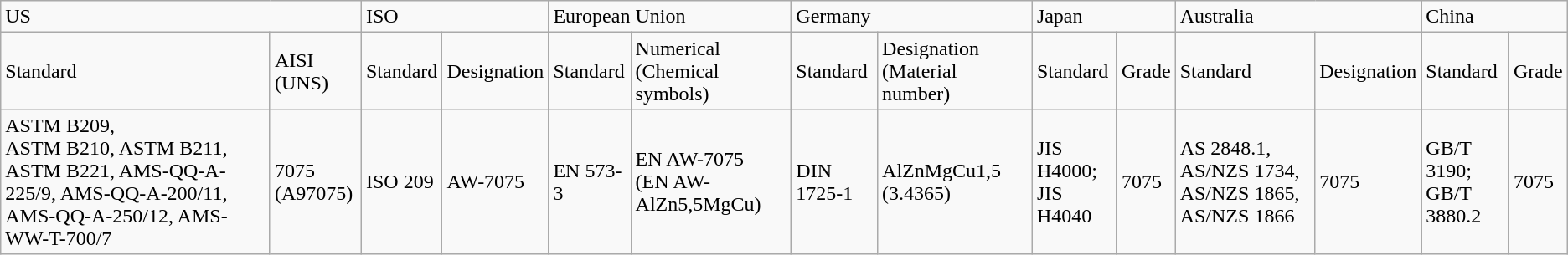<table class="wikitable">
<tr>
<td colspan="2">US</td>
<td colspan="2">ISO</td>
<td colspan="2">European Union</td>
<td colspan="2">Germany</td>
<td colspan="2">Japan</td>
<td colspan="2">Australia</td>
<td colspan="2">China</td>
</tr>
<tr>
<td>Standard</td>
<td>AISI (UNS)</td>
<td>Standard</td>
<td>Designation</td>
<td>Standard</td>
<td>Numerical (Chemical symbols)</td>
<td>Standard</td>
<td>Designation (Material number)</td>
<td>Standard</td>
<td>Grade</td>
<td>Standard</td>
<td>Designation</td>
<td>Standard</td>
<td>Grade</td>
</tr>
<tr>
<td>ASTM  B209,<br>ASTM B210,
ASTM B211,
ASTM B221,
AMS-QQ-A-225/9,
AMS-QQ-A-200/11,
AMS-QQ-A-250/12,
AMS-WW-T-700/7</td>
<td>7075<br>(A97075)</td>
<td>ISO 209</td>
<td>AW-7075</td>
<td>EN 573-3</td>
<td>EN AW-7075<br>(EN AW-AlZn5,5MgCu)</td>
<td>DIN 1725-1</td>
<td>AlZnMgCu1,5 (3.4365)</td>
<td>JIS H4000;<br>JIS H4040</td>
<td>7075</td>
<td>AS 2848.1,<br>AS/NZS 1734,
AS/NZS 1865,
AS/NZS 1866</td>
<td>7075</td>
<td>GB/T 3190;<br>GB/T 3880.2</td>
<td>7075</td>
</tr>
</table>
